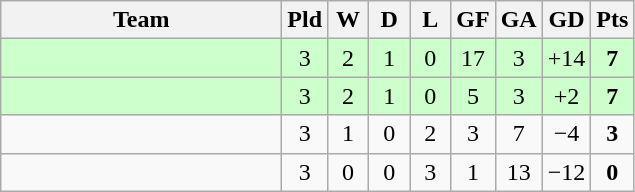<table class="wikitable" style="text-align:center;">
<tr>
<th width=180>Team</th>
<th width=20>Pld</th>
<th width=20>W</th>
<th width=20>D</th>
<th width=20>L</th>
<th width=20>GF</th>
<th width=20>GA</th>
<th width=20>GD</th>
<th width=20>Pts</th>
</tr>
<tr bgcolor=ccffcc>
<td align="left"></td>
<td>3</td>
<td>2</td>
<td>1</td>
<td>0</td>
<td>17</td>
<td>3</td>
<td>+14</td>
<td><strong>7</strong></td>
</tr>
<tr bgcolor=ccffcc>
<td align="left"></td>
<td>3</td>
<td>2</td>
<td>1</td>
<td>0</td>
<td>5</td>
<td>3</td>
<td>+2</td>
<td><strong>7</strong></td>
</tr>
<tr>
<td align="left"><em></em></td>
<td>3</td>
<td>1</td>
<td>0</td>
<td>2</td>
<td>3</td>
<td>7</td>
<td>−4</td>
<td><strong>3</strong></td>
</tr>
<tr>
<td align="left"></td>
<td>3</td>
<td>0</td>
<td>0</td>
<td>3</td>
<td>1</td>
<td>13</td>
<td>−12</td>
<td><strong>0</strong></td>
</tr>
</table>
